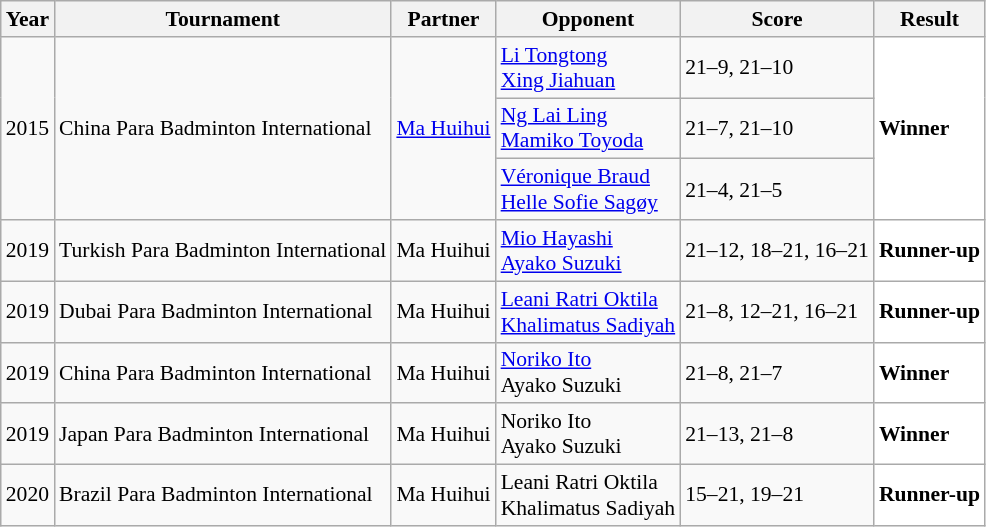<table class="sortable wikitable" style="font-size: 90%;">
<tr>
<th>Year</th>
<th>Tournament</th>
<th>Partner</th>
<th>Opponent</th>
<th>Score</th>
<th>Result</th>
</tr>
<tr>
<td rowspan="3" align="center">2015</td>
<td rowspan="3" align="left">China Para Badminton International</td>
<td rowspan="3"> <a href='#'>Ma Huihui</a></td>
<td align="left"> <a href='#'>Li Tongtong</a><br> <a href='#'>Xing Jiahuan</a></td>
<td align="left">21–9, 21–10</td>
<td rowspan="3" style="text-align:left; background:white"> <strong>Winner</strong></td>
</tr>
<tr>
<td align="left"> <a href='#'>Ng Lai Ling</a><br> <a href='#'>Mamiko Toyoda</a></td>
<td align="left">21–7, 21–10</td>
</tr>
<tr>
<td align="left"> <a href='#'>Véronique Braud</a><br> <a href='#'>Helle Sofie Sagøy</a></td>
<td align="left">21–4, 21–5</td>
</tr>
<tr>
<td align="center">2019</td>
<td align="left">Turkish Para Badminton International</td>
<td> Ma Huihui</td>
<td align="left"> <a href='#'>Mio Hayashi</a><br> <a href='#'>Ayako Suzuki</a></td>
<td align="left">21–12, 18–21, 16–21</td>
<td style="text-align:left; background:white"> <strong>Runner-up</strong></td>
</tr>
<tr>
<td align="center">2019</td>
<td align="left">Dubai Para Badminton International</td>
<td> Ma Huihui</td>
<td align="left"> <a href='#'>Leani Ratri Oktila</a><br> <a href='#'>Khalimatus Sadiyah</a></td>
<td align="left">21–8, 12–21, 16–21</td>
<td style="text-align:left; background:white"> <strong>Runner-up</strong></td>
</tr>
<tr>
<td align="center">2019</td>
<td align="left">China Para Badminton International</td>
<td> Ma Huihui</td>
<td align="left"> <a href='#'>Noriko Ito</a><br> Ayako Suzuki</td>
<td align="left">21–8, 21–7</td>
<td style="text-align:left; background:white"> <strong>Winner</strong></td>
</tr>
<tr>
<td align="center">2019</td>
<td align="left">Japan Para Badminton International</td>
<td> Ma Huihui</td>
<td align="left"> Noriko Ito<br> Ayako Suzuki</td>
<td align="left">21–13, 21–8</td>
<td style="text-align:left; background:white"> <strong>Winner</strong></td>
</tr>
<tr>
<td align="center">2020</td>
<td align="left">Brazil Para Badminton International</td>
<td> Ma Huihui</td>
<td align="left"> Leani Ratri Oktila<br> Khalimatus Sadiyah</td>
<td align="left">15–21, 19–21</td>
<td style="text-align:left; background:white"> <strong>Runner-up</strong></td>
</tr>
</table>
